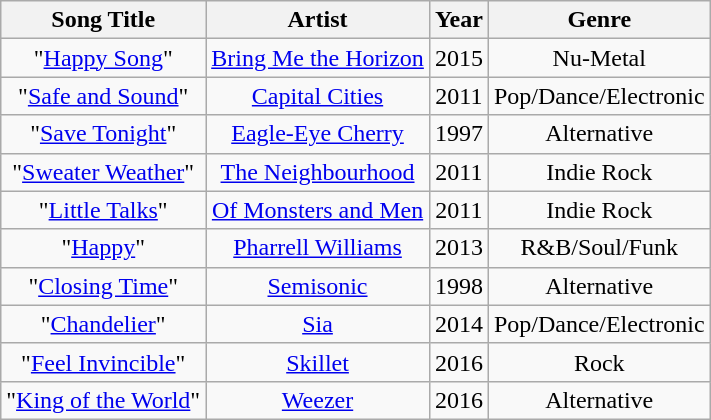<table class="wikitable sortable" style="text-align:center;">
<tr>
<th>Song Title</th>
<th>Artist</th>
<th>Year</th>
<th>Genre</th>
</tr>
<tr>
<td>"<a href='#'>Happy Song</a>"</td>
<td><a href='#'>Bring Me the Horizon</a></td>
<td>2015</td>
<td>Nu-Metal</td>
</tr>
<tr>
<td>"<a href='#'>Safe and Sound</a>"</td>
<td><a href='#'>Capital Cities</a></td>
<td>2011</td>
<td>Pop/Dance/Electronic</td>
</tr>
<tr>
<td>"<a href='#'>Save Tonight</a>"</td>
<td><a href='#'>Eagle-Eye Cherry</a></td>
<td>1997</td>
<td>Alternative</td>
</tr>
<tr>
<td>"<a href='#'>Sweater Weather</a>"</td>
<td><a href='#'>The Neighbourhood</a></td>
<td>2011</td>
<td>Indie Rock</td>
</tr>
<tr>
<td>"<a href='#'>Little Talks</a>"</td>
<td><a href='#'>Of Monsters and Men</a></td>
<td>2011</td>
<td>Indie Rock</td>
</tr>
<tr>
<td>"<a href='#'>Happy</a>"</td>
<td><a href='#'>Pharrell Williams</a></td>
<td>2013</td>
<td>R&B/Soul/Funk</td>
</tr>
<tr>
<td>"<a href='#'>Closing Time</a>"</td>
<td><a href='#'>Semisonic</a></td>
<td>1998</td>
<td>Alternative</td>
</tr>
<tr>
<td>"<a href='#'>Chandelier</a>"</td>
<td><a href='#'>Sia</a></td>
<td>2014</td>
<td>Pop/Dance/Electronic</td>
</tr>
<tr>
<td>"<a href='#'>Feel Invincible</a>"</td>
<td><a href='#'>Skillet</a></td>
<td>2016</td>
<td>Rock</td>
</tr>
<tr>
<td>"<a href='#'>King of the World</a>"</td>
<td><a href='#'>Weezer</a></td>
<td>2016</td>
<td>Alternative</td>
</tr>
</table>
